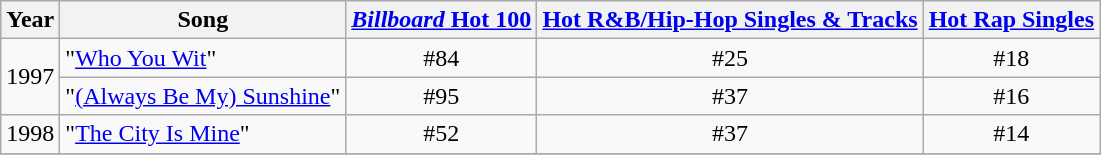<table class="wikitable">
<tr>
<th>Year</th>
<th>Song</th>
<th><a href='#'><em>Billboard</em> Hot 100</a></th>
<th><a href='#'>Hot R&B/Hip-Hop Singles & Tracks</a></th>
<th><a href='#'>Hot Rap Singles</a></th>
</tr>
<tr>
<td rowspan="2">1997</td>
<td>"<a href='#'>Who You Wit</a>"</td>
<td align="center">#84</td>
<td align="center">#25</td>
<td align="center">#18</td>
</tr>
<tr>
<td>"<a href='#'>(Always Be My) Sunshine</a>"</td>
<td align="center">#95</td>
<td align="center">#37</td>
<td align="center">#16</td>
</tr>
<tr>
<td>1998</td>
<td>"<a href='#'>The City Is Mine</a>"</td>
<td align="center">#52</td>
<td align="center">#37</td>
<td align="center">#14</td>
</tr>
<tr>
</tr>
</table>
